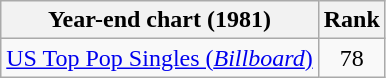<table class="wikitable">
<tr>
<th>Year-end chart (1981)</th>
<th>Rank</th>
</tr>
<tr>
<td><a href='#'>US Top Pop Singles (<em>Billboard</em>)</a></td>
<td align="center">78</td>
</tr>
</table>
